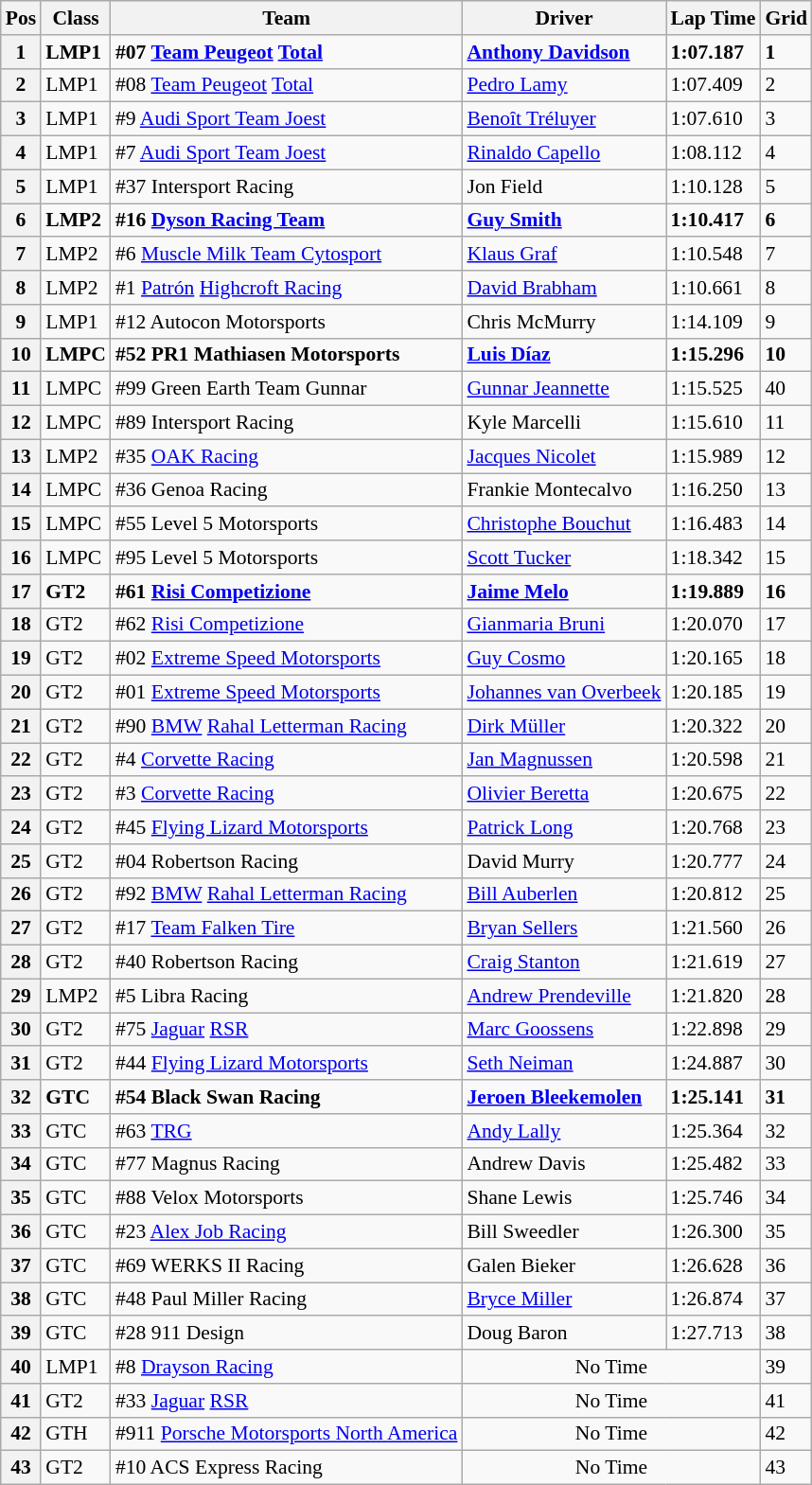<table class="wikitable" style="font-size: 90%;">
<tr>
<th>Pos</th>
<th>Class</th>
<th>Team</th>
<th>Driver</th>
<th>Lap Time</th>
<th>Grid</th>
</tr>
<tr style="font-weight:bold">
<th>1</th>
<td>LMP1</td>
<td>#07 <a href='#'>Team Peugeot</a> <a href='#'>Total</a></td>
<td><a href='#'>Anthony Davidson</a></td>
<td>1:07.187</td>
<td>1</td>
</tr>
<tr>
<th>2</th>
<td>LMP1</td>
<td>#08 <a href='#'>Team Peugeot</a> <a href='#'>Total</a></td>
<td><a href='#'>Pedro Lamy</a></td>
<td>1:07.409</td>
<td>2</td>
</tr>
<tr>
<th>3</th>
<td>LMP1</td>
<td>#9 <a href='#'>Audi Sport Team Joest</a></td>
<td><a href='#'>Benoît Tréluyer</a></td>
<td>1:07.610</td>
<td>3</td>
</tr>
<tr>
<th>4</th>
<td>LMP1</td>
<td>#7 <a href='#'>Audi Sport Team Joest</a></td>
<td><a href='#'>Rinaldo Capello</a></td>
<td>1:08.112</td>
<td>4</td>
</tr>
<tr>
<th>5</th>
<td>LMP1</td>
<td>#37 Intersport Racing</td>
<td>Jon Field</td>
<td>1:10.128</td>
<td>5</td>
</tr>
<tr style="font-weight:bold">
<th>6</th>
<td>LMP2</td>
<td>#16 <a href='#'>Dyson Racing Team</a></td>
<td><a href='#'>Guy Smith</a></td>
<td>1:10.417</td>
<td>6</td>
</tr>
<tr>
<th>7</th>
<td>LMP2</td>
<td>#6 <a href='#'>Muscle Milk Team Cytosport</a></td>
<td><a href='#'>Klaus Graf</a></td>
<td>1:10.548</td>
<td>7</td>
</tr>
<tr>
<th>8</th>
<td>LMP2</td>
<td>#1 <a href='#'>Patrón</a> <a href='#'>Highcroft Racing</a></td>
<td><a href='#'>David Brabham</a></td>
<td>1:10.661</td>
<td>8</td>
</tr>
<tr>
<th>9</th>
<td>LMP1</td>
<td>#12 Autocon Motorsports</td>
<td>Chris McMurry</td>
<td>1:14.109</td>
<td>9</td>
</tr>
<tr style="font-weight:bold">
<th>10</th>
<td>LMPC</td>
<td>#52 PR1 Mathiasen Motorsports</td>
<td><a href='#'>Luis Díaz</a></td>
<td>1:15.296</td>
<td>10</td>
</tr>
<tr>
<th>11</th>
<td>LMPC</td>
<td>#99 Green Earth Team Gunnar</td>
<td><a href='#'>Gunnar Jeannette</a></td>
<td>1:15.525</td>
<td>40</td>
</tr>
<tr>
<th>12</th>
<td>LMPC</td>
<td>#89 Intersport Racing</td>
<td>Kyle Marcelli</td>
<td>1:15.610</td>
<td>11</td>
</tr>
<tr>
<th>13</th>
<td>LMP2</td>
<td>#35 <a href='#'>OAK Racing</a></td>
<td><a href='#'>Jacques Nicolet</a></td>
<td>1:15.989</td>
<td>12</td>
</tr>
<tr>
<th>14</th>
<td>LMPC</td>
<td>#36 Genoa Racing</td>
<td>Frankie Montecalvo</td>
<td>1:16.250</td>
<td>13</td>
</tr>
<tr>
<th>15</th>
<td>LMPC</td>
<td>#55 Level 5 Motorsports</td>
<td><a href='#'>Christophe Bouchut</a></td>
<td>1:16.483</td>
<td>14</td>
</tr>
<tr>
<th>16</th>
<td>LMPC</td>
<td>#95 Level 5 Motorsports</td>
<td><a href='#'>Scott Tucker</a></td>
<td>1:18.342</td>
<td>15</td>
</tr>
<tr style="font-weight:bold">
<th>17</th>
<td>GT2</td>
<td>#61 <a href='#'>Risi Competizione</a></td>
<td><a href='#'>Jaime Melo</a></td>
<td>1:19.889</td>
<td>16</td>
</tr>
<tr>
<th>18</th>
<td>GT2</td>
<td>#62 <a href='#'>Risi Competizione</a></td>
<td><a href='#'>Gianmaria Bruni</a></td>
<td>1:20.070</td>
<td>17</td>
</tr>
<tr>
<th>19</th>
<td>GT2</td>
<td>#02 <a href='#'>Extreme Speed Motorsports</a></td>
<td><a href='#'>Guy Cosmo</a></td>
<td>1:20.165</td>
<td>18</td>
</tr>
<tr>
<th>20</th>
<td>GT2</td>
<td>#01 <a href='#'>Extreme Speed Motorsports</a></td>
<td><a href='#'>Johannes van Overbeek</a></td>
<td>1:20.185</td>
<td>19</td>
</tr>
<tr>
<th>21</th>
<td>GT2</td>
<td>#90 <a href='#'>BMW</a> <a href='#'>Rahal Letterman Racing</a></td>
<td><a href='#'>Dirk Müller</a></td>
<td>1:20.322</td>
<td>20</td>
</tr>
<tr>
<th>22</th>
<td>GT2</td>
<td>#4 <a href='#'>Corvette Racing</a></td>
<td><a href='#'>Jan Magnussen</a></td>
<td>1:20.598</td>
<td>21</td>
</tr>
<tr>
<th>23</th>
<td>GT2</td>
<td>#3 <a href='#'>Corvette Racing</a></td>
<td><a href='#'>Olivier Beretta</a></td>
<td>1:20.675</td>
<td>22</td>
</tr>
<tr>
<th>24</th>
<td>GT2</td>
<td>#45 <a href='#'>Flying Lizard Motorsports</a></td>
<td><a href='#'>Patrick Long</a></td>
<td>1:20.768</td>
<td>23</td>
</tr>
<tr>
<th>25</th>
<td>GT2</td>
<td>#04 Robertson Racing</td>
<td>David Murry</td>
<td>1:20.777</td>
<td>24</td>
</tr>
<tr>
<th>26</th>
<td>GT2</td>
<td>#92 <a href='#'>BMW</a> <a href='#'>Rahal Letterman Racing</a></td>
<td><a href='#'>Bill Auberlen</a></td>
<td>1:20.812</td>
<td>25</td>
</tr>
<tr>
<th>27</th>
<td>GT2</td>
<td>#17 <a href='#'>Team Falken Tire</a></td>
<td><a href='#'>Bryan Sellers</a></td>
<td>1:21.560</td>
<td>26</td>
</tr>
<tr>
<th>28</th>
<td>GT2</td>
<td>#40 Robertson Racing</td>
<td><a href='#'>Craig Stanton</a></td>
<td>1:21.619</td>
<td>27</td>
</tr>
<tr>
<th>29</th>
<td>LMP2</td>
<td>#5 Libra Racing</td>
<td><a href='#'>Andrew Prendeville</a></td>
<td>1:21.820</td>
<td>28</td>
</tr>
<tr>
<th>30</th>
<td>GT2</td>
<td>#75 <a href='#'>Jaguar</a> <a href='#'>RSR</a></td>
<td><a href='#'>Marc Goossens</a></td>
<td>1:22.898</td>
<td>29</td>
</tr>
<tr>
<th>31</th>
<td>GT2</td>
<td>#44 <a href='#'>Flying Lizard Motorsports</a></td>
<td><a href='#'>Seth Neiman</a></td>
<td>1:24.887</td>
<td>30</td>
</tr>
<tr style="font-weight:bold">
<th>32</th>
<td>GTC</td>
<td>#54 Black Swan Racing</td>
<td><a href='#'>Jeroen Bleekemolen</a></td>
<td>1:25.141</td>
<td>31</td>
</tr>
<tr>
<th>33</th>
<td>GTC</td>
<td>#63 <a href='#'>TRG</a></td>
<td><a href='#'>Andy Lally</a></td>
<td>1:25.364</td>
<td>32</td>
</tr>
<tr>
<th>34</th>
<td>GTC</td>
<td>#77 Magnus Racing</td>
<td>Andrew Davis</td>
<td>1:25.482</td>
<td>33</td>
</tr>
<tr>
<th>35</th>
<td>GTC</td>
<td>#88 Velox Motorsports</td>
<td>Shane Lewis</td>
<td>1:25.746</td>
<td>34</td>
</tr>
<tr>
<th>36</th>
<td>GTC</td>
<td>#23 <a href='#'>Alex Job Racing</a></td>
<td>Bill Sweedler</td>
<td>1:26.300</td>
<td>35</td>
</tr>
<tr>
<th>37</th>
<td>GTC</td>
<td>#69 WERKS II Racing</td>
<td>Galen Bieker</td>
<td>1:26.628</td>
<td>36</td>
</tr>
<tr>
<th>38</th>
<td>GTC</td>
<td>#48 Paul Miller Racing</td>
<td><a href='#'>Bryce Miller</a></td>
<td>1:26.874</td>
<td>37</td>
</tr>
<tr>
<th>39</th>
<td>GTC</td>
<td>#28 911 Design</td>
<td>Doug Baron</td>
<td>1:27.713</td>
<td>38</td>
</tr>
<tr>
<th>40</th>
<td>LMP1</td>
<td>#8 <a href='#'>Drayson Racing</a></td>
<td colspan=2 align="center">No Time</td>
<td>39</td>
</tr>
<tr>
<th>41</th>
<td>GT2</td>
<td>#33 <a href='#'>Jaguar</a> <a href='#'>RSR</a></td>
<td colspan=2 align="center">No Time</td>
<td>41</td>
</tr>
<tr>
<th>42</th>
<td>GTH</td>
<td>#911 <a href='#'>Porsche Motorsports North America</a></td>
<td colspan=2 align="center">No Time</td>
<td>42</td>
</tr>
<tr>
<th>43</th>
<td>GT2</td>
<td>#10 ACS Express Racing</td>
<td colspan=2 align="center">No Time</td>
<td>43</td>
</tr>
</table>
